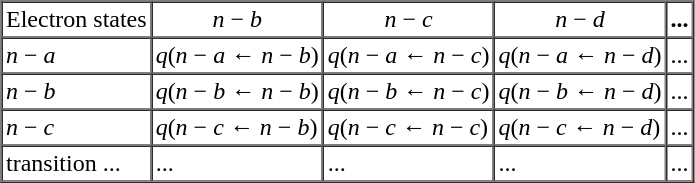<table border="1" cellpadding="2" cellspacing="0">
<tr align="center">
<td>Electron states</td>
<td><em>n</em> − <em>b</em></td>
<td><em>n</em> − <em>c</em></td>
<td><em>n</em> − <em>d</em></td>
<th>...</th>
</tr>
<tr>
<td><em>n</em> − <em>a</em></td>
<td><em>q</em>(<em>n</em> − <em>a︎</em> ← <em>n</em> − <em>b</em>)</td>
<td><em>q</em>(<em>n</em> − <em>a︎</em> ← <em>n</em> − <em>c</em>)</td>
<td><em>q</em>(<em>n</em> − <em>a︎</em> ← <em>n</em> − <em>d</em>)</td>
<td>...</td>
</tr>
<tr>
<td><em>n</em> − <em>b</em></td>
<td><em>q</em>(<em>n</em> − <em>b︎</em> ← <em>n</em> − <em>b</em>)</td>
<td><em>q</em>(<em>n</em> − <em>b︎</em> ← <em>n</em> − <em>c</em>)</td>
<td><em>q</em>(<em>n</em> − <em>b︎</em> ← <em>n</em> − <em>d</em>)</td>
<td>...</td>
</tr>
<tr>
<td><em>n</em> − <em>c</em></td>
<td><em>q</em>(<em>n</em> − <em>c︎</em> ← <em>n</em> − <em>b</em>)</td>
<td><em>q</em>(<em>n</em> − <em>c︎</em> ← <em>n</em> − <em>c</em>)</td>
<td><em>q</em>(<em>n</em> − <em>c︎</em> ← <em>n</em> − <em>d</em>)</td>
<td>...</td>
</tr>
<tr>
<td>transition ...</td>
<td>...</td>
<td>...</td>
<td>...</td>
<td>...</td>
</tr>
</table>
